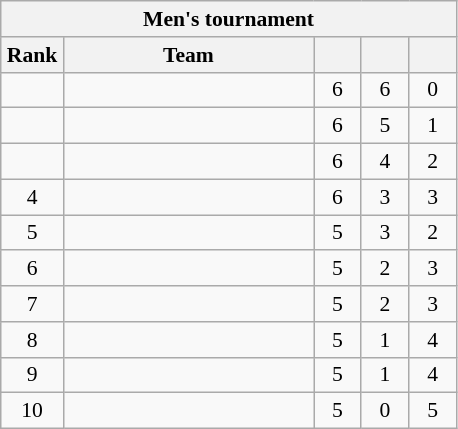<table class="wikitable" style="text-align: center; font-size:90% ">
<tr>
<th colspan=9>Men's tournament</th>
</tr>
<tr>
<th width=35>Rank</th>
<th width=160>Team</th>
<th width=25></th>
<th width=25></th>
<th width=25></th>
</tr>
<tr>
<td></td>
<td align=left></td>
<td>6</td>
<td>6</td>
<td>0</td>
</tr>
<tr>
<td></td>
<td align=left></td>
<td>6</td>
<td>5</td>
<td>1</td>
</tr>
<tr>
<td></td>
<td align=left></td>
<td>6</td>
<td>4</td>
<td>2</td>
</tr>
<tr>
<td>4</td>
<td align=left></td>
<td>6</td>
<td>3</td>
<td>3</td>
</tr>
<tr>
<td>5</td>
<td align=left></td>
<td>5</td>
<td>3</td>
<td>2</td>
</tr>
<tr>
<td>6</td>
<td align=left></td>
<td>5</td>
<td>2</td>
<td>3</td>
</tr>
<tr>
<td>7</td>
<td align=left></td>
<td>5</td>
<td>2</td>
<td>3</td>
</tr>
<tr>
<td>8</td>
<td align=left></td>
<td>5</td>
<td>1</td>
<td>4</td>
</tr>
<tr>
<td>9</td>
<td align=left></td>
<td>5</td>
<td>1</td>
<td>4</td>
</tr>
<tr>
<td>10</td>
<td align=left></td>
<td>5</td>
<td>0</td>
<td>5</td>
</tr>
</table>
